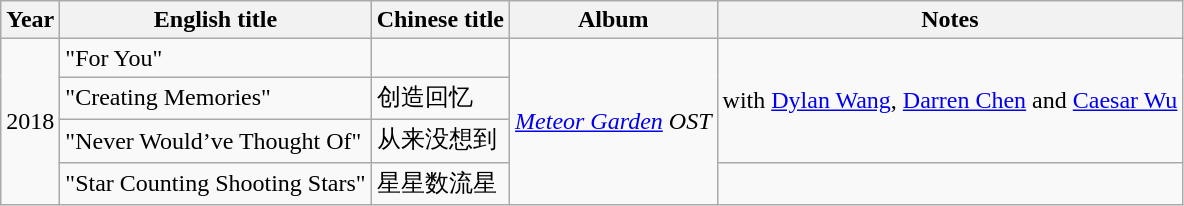<table class="wikitable">
<tr>
<th>Year</th>
<th>English title</th>
<th>Chinese title</th>
<th>Album</th>
<th>Notes</th>
</tr>
<tr>
<td rowspan=4>2018</td>
<td>"For You"</td>
<td></td>
<td rowspan=4><em><a href='#'>Meteor Garden</a> OST</em></td>
<td rowspan=3>with <a href='#'>Dylan Wang</a>, <a href='#'>Darren Chen</a> and <a href='#'>Caesar Wu</a></td>
</tr>
<tr>
<td>"Creating Memories"</td>
<td>创造回忆</td>
</tr>
<tr>
<td>"Never Would’ve Thought Of"</td>
<td>从来没想到</td>
</tr>
<tr>
<td>"Star Counting Shooting Stars"</td>
<td>星星数流星</td>
<td></td>
</tr>
</table>
